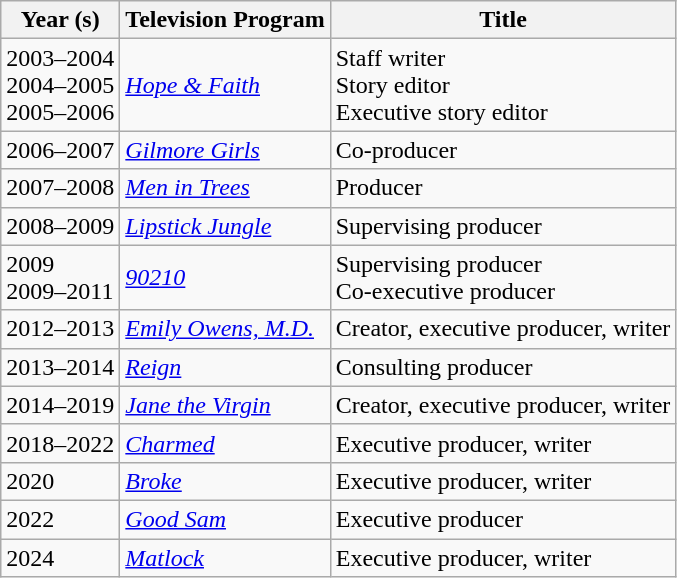<table class="wikitable">
<tr>
<th>Year (s)</th>
<th>Television Program</th>
<th>Title</th>
</tr>
<tr>
<td>2003–2004<br>2004–2005<br>2005–2006</td>
<td><em><a href='#'>Hope & Faith</a></em></td>
<td>Staff writer<br>Story editor<br>Executive story editor</td>
</tr>
<tr>
<td>2006–2007</td>
<td><em><a href='#'>Gilmore Girls</a></em></td>
<td>Co-producer</td>
</tr>
<tr>
<td>2007–2008</td>
<td><em><a href='#'>Men in Trees</a></em></td>
<td>Producer</td>
</tr>
<tr>
<td>2008–2009</td>
<td><em><a href='#'>Lipstick Jungle</a></em></td>
<td>Supervising producer</td>
</tr>
<tr>
<td>2009<br>2009–2011</td>
<td><em><a href='#'>90210</a></em></td>
<td>Supervising producer<br>Co-executive producer</td>
</tr>
<tr>
<td>2012–2013</td>
<td><em><a href='#'>Emily Owens, M.D.</a></em></td>
<td>Creator, executive producer, writer</td>
</tr>
<tr>
<td>2013–2014</td>
<td><em><a href='#'>Reign</a></em></td>
<td>Consulting producer</td>
</tr>
<tr>
<td>2014–2019</td>
<td><em><a href='#'>Jane the Virgin</a></em></td>
<td>Creator, executive producer, writer</td>
</tr>
<tr>
<td>2018–2022</td>
<td><em><a href='#'>Charmed</a></em></td>
<td>Executive producer, writer</td>
</tr>
<tr>
<td>2020</td>
<td><em><a href='#'>Broke</a></em></td>
<td>Executive producer, writer</td>
</tr>
<tr>
<td>2022</td>
<td><em><a href='#'>Good Sam</a></em></td>
<td>Executive producer</td>
</tr>
<tr>
<td>2024</td>
<td><em><a href='#'>Matlock</a></em></td>
<td>Executive producer, writer</td>
</tr>
</table>
